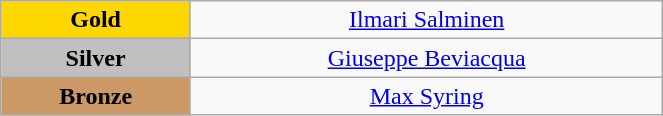<table class="wikitable" style="text-align:center; " width="35%">
<tr>
<td bgcolor="gold"><strong>Gold</strong></td>
<td><a href='#'>Ilmari Salminen</a><br>  <small><em></em></small></td>
</tr>
<tr>
<td bgcolor="silver"><strong>Silver</strong></td>
<td><a href='#'>Giuseppe Beviacqua</a><br>  <small><em></em></small></td>
</tr>
<tr>
<td bgcolor="CC9966"><strong>Bronze</strong></td>
<td><a href='#'>Max Syring</a><br>  <small><em></em></small></td>
</tr>
</table>
